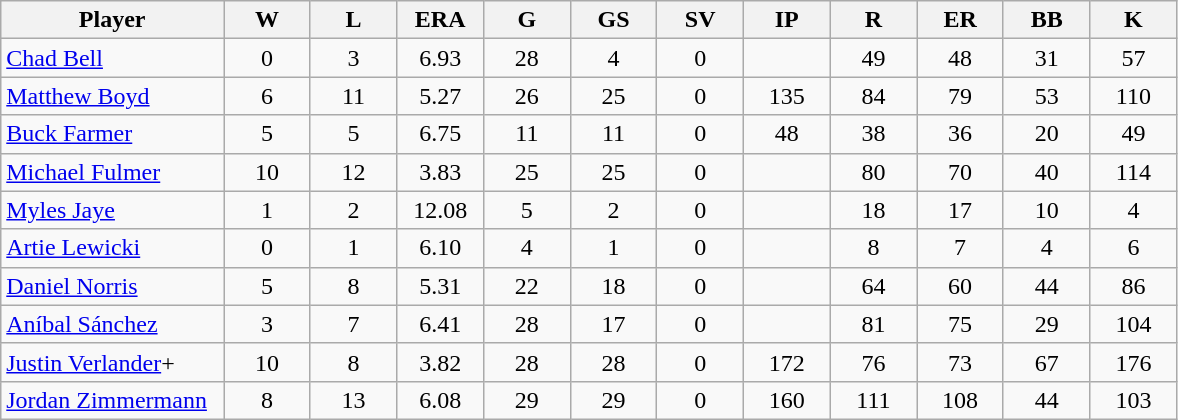<table class="wikitable sortable" style="text-align:center">
<tr>
<th bgcolor="#DDDDFF" width="18%">Player</th>
<th bgcolor="#DDDDFF" width="7%">W</th>
<th bgcolor="#DDDDFF" width="7%">L</th>
<th bgcolor="#DDDDFF" width="7%">ERA</th>
<th bgcolor="#DDDDFF" width="7%">G</th>
<th bgcolor="#DDDDFF" width="7%">GS</th>
<th bgcolor="#DDDDFF" width="7%">SV</th>
<th bgcolor="#DDDDFF" width="7%">IP</th>
<th bgcolor="#DDDDFF" width="7%">R</th>
<th bgcolor="#DDDDFF" width="7%">ER</th>
<th bgcolor="#DDDDFF" width="7%">BB</th>
<th bgcolor="#DDDDFF" width="7%">K</th>
</tr>
<tr>
<td align=left><a href='#'>Chad Bell</a></td>
<td>0</td>
<td>3</td>
<td>6.93</td>
<td>28</td>
<td>4</td>
<td>0</td>
<td></td>
<td>49</td>
<td>48</td>
<td>31</td>
<td>57</td>
</tr>
<tr>
<td align=left><a href='#'>Matthew Boyd</a></td>
<td>6</td>
<td>11</td>
<td>5.27</td>
<td>26</td>
<td>25</td>
<td>0</td>
<td>135</td>
<td>84</td>
<td>79</td>
<td>53</td>
<td>110</td>
</tr>
<tr>
<td align=left><a href='#'>Buck Farmer</a></td>
<td>5</td>
<td>5</td>
<td>6.75</td>
<td>11</td>
<td>11</td>
<td>0</td>
<td>48</td>
<td>38</td>
<td>36</td>
<td>20</td>
<td>49</td>
</tr>
<tr>
<td align=left><a href='#'>Michael Fulmer</a></td>
<td>10</td>
<td>12</td>
<td>3.83</td>
<td>25</td>
<td>25</td>
<td>0</td>
<td></td>
<td>80</td>
<td>70</td>
<td>40</td>
<td>114</td>
</tr>
<tr>
<td align=left><a href='#'>Myles Jaye</a></td>
<td>1</td>
<td>2</td>
<td>12.08</td>
<td>5</td>
<td>2</td>
<td>0</td>
<td></td>
<td>18</td>
<td>17</td>
<td>10</td>
<td>4</td>
</tr>
<tr>
<td align=left><a href='#'>Artie Lewicki</a></td>
<td>0</td>
<td>1</td>
<td>6.10</td>
<td>4</td>
<td>1</td>
<td>0</td>
<td></td>
<td>8</td>
<td>7</td>
<td>4</td>
<td>6</td>
</tr>
<tr>
<td align=left><a href='#'>Daniel Norris</a></td>
<td>5</td>
<td>8</td>
<td>5.31</td>
<td>22</td>
<td>18</td>
<td>0</td>
<td></td>
<td>64</td>
<td>60</td>
<td>44</td>
<td>86</td>
</tr>
<tr>
<td align=left><a href='#'>Aníbal Sánchez</a></td>
<td>3</td>
<td>7</td>
<td>6.41</td>
<td>28</td>
<td>17</td>
<td>0</td>
<td></td>
<td>81</td>
<td>75</td>
<td>29</td>
<td>104</td>
</tr>
<tr>
<td align=left><a href='#'>Justin Verlander</a>+</td>
<td>10</td>
<td>8</td>
<td>3.82</td>
<td>28</td>
<td>28</td>
<td>0</td>
<td>172</td>
<td>76</td>
<td>73</td>
<td>67</td>
<td>176</td>
</tr>
<tr>
<td align=left><a href='#'>Jordan Zimmermann</a></td>
<td>8</td>
<td>13</td>
<td>6.08</td>
<td>29</td>
<td>29</td>
<td>0</td>
<td>160</td>
<td>111</td>
<td>108</td>
<td>44</td>
<td>103</td>
</tr>
</table>
